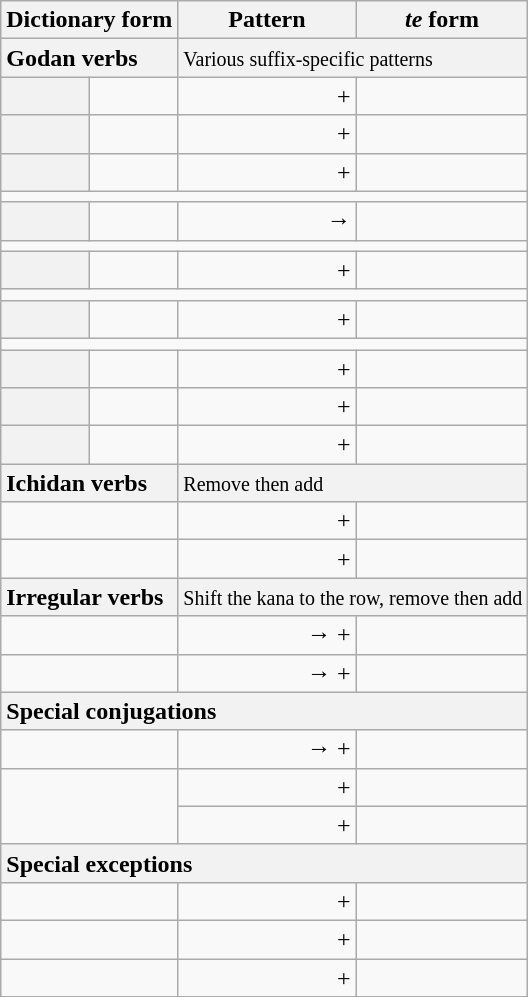<table class="wikitable">
<tr>
<th colspan="2">Dictionary form</th>
<th>Pattern </th>
<th><em>te</em> form</th>
</tr>
<tr>
<th style="text-align:left;" colspan="2">Godan verbs</th>
<th style="text-align:left;font-weight:normal;" colspan="2"><small>Various suffix-specific patterns</small></th>
</tr>
<tr>
<th></th>
<td></td>
<td style="text-align:right;"><strong></strong> + <strong></strong></td>
<td></td>
</tr>
<tr>
<th></th>
<td></td>
<td style="text-align:right;"><strong></strong> + <strong></strong></td>
<td></td>
</tr>
<tr>
<th></th>
<td></td>
<td style="text-align:right;"><strong></strong> + <strong></strong></td>
<td></td>
</tr>
<tr>
<td colspan="4"></td>
</tr>
<tr>
<th></th>
<td></td>
<td style="text-align:right;"><strong></strong> → <strong></strong></td>
<td></td>
</tr>
<tr>
<td colspan="4"></td>
</tr>
<tr>
<th></th>
<td></td>
<td style="text-align:right;"><strong></strong> + <strong></strong></td>
<td></td>
</tr>
<tr>
<td colspan="4"></td>
</tr>
<tr>
<th></th>
<td></td>
<td style="text-align:right;"><strong></strong> + <strong></strong></td>
<td></td>
</tr>
<tr>
<td colspan="4"></td>
</tr>
<tr>
<th></th>
<td></td>
<td style="text-align:right;"><strong></strong> + <strong></strong></td>
<td></td>
</tr>
<tr>
<th></th>
<td></td>
<td style="text-align:right;"><strong></strong> + <strong></strong></td>
<td></td>
</tr>
<tr>
<th></th>
<td> </td>
<td style="text-align:right;"><strong></strong> + <strong></strong></td>
<td></td>
</tr>
<tr>
<th style="text-align:left;" colspan="2">Ichidan verbs</th>
<th style="text-align:left;font-weight:normal;" colspan="2"><small>Remove  then add </small></th>
</tr>
<tr>
<td colspan="2"></td>
<td style="text-align:right;"><strong></strong> + <strong></strong></td>
<td></td>
</tr>
<tr>
<td colspan="2"></td>
<td style="text-align:right;"><strong></strong> + <strong></strong></td>
<td></td>
</tr>
<tr>
<th style="text-align:left;" colspan="2">Irregular verbs</th>
<th style="text-align:left;font-weight:normal;" colspan="2"><small>Shift the  kana to the  row, remove  then add </small></th>
</tr>
<tr>
<td colspan="2"></td>
<td style="text-align:right;"><strong></strong> → <strong></strong> + <strong></strong></td>
<td></td>
</tr>
<tr>
<td colspan="2"></td>
<td style="text-align:right;"><strong></strong> → <strong></strong> + <strong></strong></td>
<td></td>
</tr>
<tr>
<th style="text-align:left;" colspan="4">Special conjugations</th>
</tr>
<tr>
<td colspan="2"></td>
<td style="text-align:right;"><strong></strong> → <strong></strong> + <strong></strong></td>
<td></td>
</tr>
<tr>
<td colspan="2" rowspan="2"> </td>
<td style="text-align:right;"> + <strong></strong></td>
<td></td>
</tr>
<tr>
<td style="text-align:right;"><strong></strong> + <strong></strong></td>
<td></td>
</tr>
<tr>
<th style="text-align:left;" colspan="4">Special exceptions</th>
</tr>
<tr>
<td colspan="2"></td>
<td style="text-align:right;"><strong></strong> + <strong></strong></td>
<td></td>
</tr>
<tr>
<td colspan="2"></td>
<td style="text-align:right;"> + <strong></strong></td>
<td></td>
</tr>
<tr>
<td colspan="2"></td>
<td style="text-align:right;"> + <strong></strong></td>
<td></td>
</tr>
</table>
